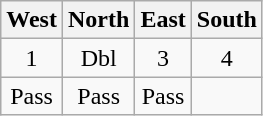<table class=wikitable>
<tr>
<th>West</th>
<th>North</th>
<th>East</th>
<th>South</th>
</tr>
<tr align=center>
<td>1</td>
<td>Dbl</td>
<td>3</td>
<td>4</td>
</tr>
<tr align=center>
<td>Pass</td>
<td>Pass</td>
<td>Pass</td>
<td></td>
</tr>
</table>
